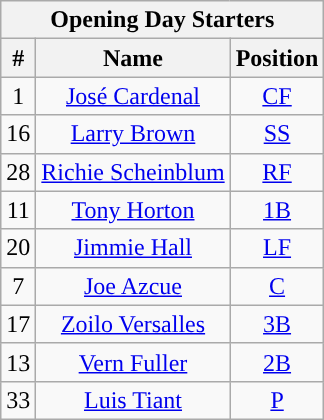<table class="wikitable" style="text-align:center">
<tr>
<th colspan="3">Opening Day Starters</th>
</tr>
<tr>
<th>#</th>
<th>Name</th>
<th>Position</th>
</tr>
<tr>
<td>1</td>
<td><a href='#'>José Cardenal</a></td>
<td><a href='#'>CF</a></td>
</tr>
<tr>
<td>16</td>
<td><a href='#'>Larry Brown</a></td>
<td><a href='#'>SS</a></td>
</tr>
<tr>
<td>28</td>
<td><a href='#'>Richie Scheinblum</a></td>
<td><a href='#'>RF</a></td>
</tr>
<tr>
<td>11</td>
<td><a href='#'>Tony Horton</a></td>
<td><a href='#'>1B</a></td>
</tr>
<tr>
<td>20</td>
<td><a href='#'>Jimmie Hall</a></td>
<td><a href='#'>LF</a></td>
</tr>
<tr>
<td>7</td>
<td><a href='#'>Joe Azcue</a></td>
<td><a href='#'>C</a></td>
</tr>
<tr>
<td>17</td>
<td><a href='#'>Zoilo Versalles</a></td>
<td><a href='#'>3B</a></td>
</tr>
<tr>
<td>13</td>
<td><a href='#'>Vern Fuller</a></td>
<td><a href='#'>2B</a></td>
</tr>
<tr>
<td>33</td>
<td><a href='#'>Luis Tiant</a></td>
<td><a href='#'>P</a></td>
</tr>
</table>
